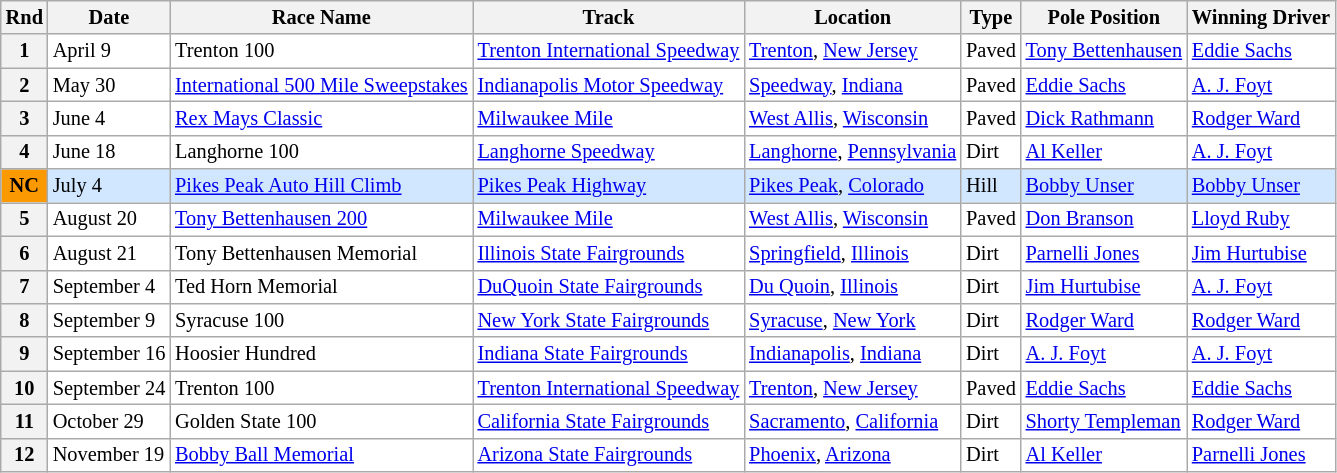<table class="wikitable" style="font-size:85%">
<tr>
<th>Rnd</th>
<th>Date</th>
<th>Race Name</th>
<th>Track</th>
<th>Location</th>
<th>Type</th>
<th>Pole Position</th>
<th>Winning Driver</th>
</tr>
<tr style="background:#FFFFFF;">
<th>1</th>
<td>April 9</td>
<td> Trenton 100</td>
<td><a href='#'>Trenton International Speedway</a></td>
<td><a href='#'>Trenton</a>, <a href='#'>New Jersey</a></td>
<td>Paved</td>
<td> <a href='#'>Tony Bettenhausen</a></td>
<td> <a href='#'>Eddie Sachs</a></td>
</tr>
<tr style="background:#FFFFFF;">
<th>2</th>
<td>May 30</td>
<td> <a href='#'>International 500 Mile Sweepstakes</a></td>
<td><a href='#'>Indianapolis Motor Speedway</a></td>
<td><a href='#'>Speedway</a>, <a href='#'>Indiana</a></td>
<td>Paved</td>
<td> <a href='#'>Eddie Sachs</a></td>
<td> <a href='#'>A. J. Foyt</a></td>
</tr>
<tr style="background:#FFFFFF;">
<th>3</th>
<td>June 4</td>
<td> <a href='#'>Rex Mays Classic</a></td>
<td><a href='#'>Milwaukee Mile</a></td>
<td><a href='#'>West Allis</a>, <a href='#'>Wisconsin</a></td>
<td>Paved</td>
<td> <a href='#'>Dick Rathmann</a></td>
<td> <a href='#'>Rodger Ward</a></td>
</tr>
<tr style="background:#FFFFFF;">
<th>4</th>
<td>June 18</td>
<td> Langhorne 100</td>
<td><a href='#'>Langhorne Speedway</a></td>
<td><a href='#'>Langhorne</a>, <a href='#'>Pennsylvania</a></td>
<td>Dirt</td>
<td> <a href='#'>Al Keller</a></td>
<td> <a href='#'>A. J. Foyt</a></td>
</tr>
<tr style="background:#D0E7FF;">
<th style="background:#fb9902; text-align:center;"><strong>NC</strong></th>
<td>July 4</td>
<td> <a href='#'>Pikes Peak Auto Hill Climb</a></td>
<td><a href='#'>Pikes Peak Highway</a></td>
<td><a href='#'>Pikes Peak</a>, <a href='#'>Colorado</a></td>
<td>Hill</td>
<td> <a href='#'>Bobby Unser</a></td>
<td> <a href='#'>Bobby Unser</a></td>
</tr>
<tr style="background:#FFFFFF;">
<th>5</th>
<td>August 20</td>
<td> <a href='#'>Tony Bettenhausen 200</a></td>
<td><a href='#'>Milwaukee Mile</a></td>
<td><a href='#'>West Allis</a>, <a href='#'>Wisconsin</a></td>
<td>Paved</td>
<td> <a href='#'>Don Branson</a></td>
<td> <a href='#'>Lloyd Ruby</a></td>
</tr>
<tr style="background:#FFFFFF;">
<th>6</th>
<td>August 21</td>
<td> Tony Bettenhausen Memorial</td>
<td><a href='#'>Illinois State Fairgrounds</a></td>
<td><a href='#'>Springfield</a>, <a href='#'>Illinois</a></td>
<td>Dirt</td>
<td> <a href='#'>Parnelli Jones</a></td>
<td> <a href='#'>Jim Hurtubise</a></td>
</tr>
<tr style="background:#FFFFFF;">
<th>7</th>
<td>September 4</td>
<td> Ted Horn Memorial</td>
<td><a href='#'>DuQuoin State Fairgrounds</a></td>
<td><a href='#'>Du Quoin</a>, <a href='#'>Illinois</a></td>
<td>Dirt</td>
<td> <a href='#'>Jim Hurtubise</a></td>
<td> <a href='#'>A. J. Foyt</a></td>
</tr>
<tr style="background:#FFFFFF;">
<th>8</th>
<td>September 9</td>
<td> Syracuse 100</td>
<td><a href='#'>New York State Fairgrounds</a></td>
<td><a href='#'>Syracuse</a>, <a href='#'>New York</a></td>
<td>Dirt</td>
<td> <a href='#'>Rodger Ward</a></td>
<td> <a href='#'>Rodger Ward</a></td>
</tr>
<tr style="background:#FFFFFF;">
<th>9</th>
<td>September 16</td>
<td> Hoosier Hundred</td>
<td><a href='#'>Indiana State Fairgrounds</a></td>
<td><a href='#'>Indianapolis</a>, <a href='#'>Indiana</a></td>
<td>Dirt</td>
<td> <a href='#'>A. J. Foyt</a></td>
<td> <a href='#'>A. J. Foyt</a></td>
</tr>
<tr style="background:#FFFFFF;">
<th>10</th>
<td>September 24</td>
<td> Trenton 100</td>
<td><a href='#'>Trenton International Speedway</a></td>
<td><a href='#'>Trenton</a>, <a href='#'>New Jersey</a></td>
<td>Paved</td>
<td> <a href='#'>Eddie Sachs</a></td>
<td> <a href='#'>Eddie Sachs</a></td>
</tr>
<tr style="background:#FFFFFF;">
<th>11</th>
<td>October 29</td>
<td> Golden State 100</td>
<td><a href='#'>California State Fairgrounds</a></td>
<td><a href='#'>Sacramento</a>, <a href='#'>California</a></td>
<td>Dirt</td>
<td> <a href='#'>Shorty Templeman</a></td>
<td> <a href='#'>Rodger Ward</a></td>
</tr>
<tr style="background:#FFFFFF;">
<th>12</th>
<td>November 19</td>
<td> <a href='#'>Bobby Ball Memorial</a></td>
<td><a href='#'>Arizona State Fairgrounds</a></td>
<td><a href='#'>Phoenix</a>, <a href='#'>Arizona</a></td>
<td>Dirt</td>
<td> <a href='#'>Al Keller</a></td>
<td> <a href='#'>Parnelli Jones</a></td>
</tr>
</table>
